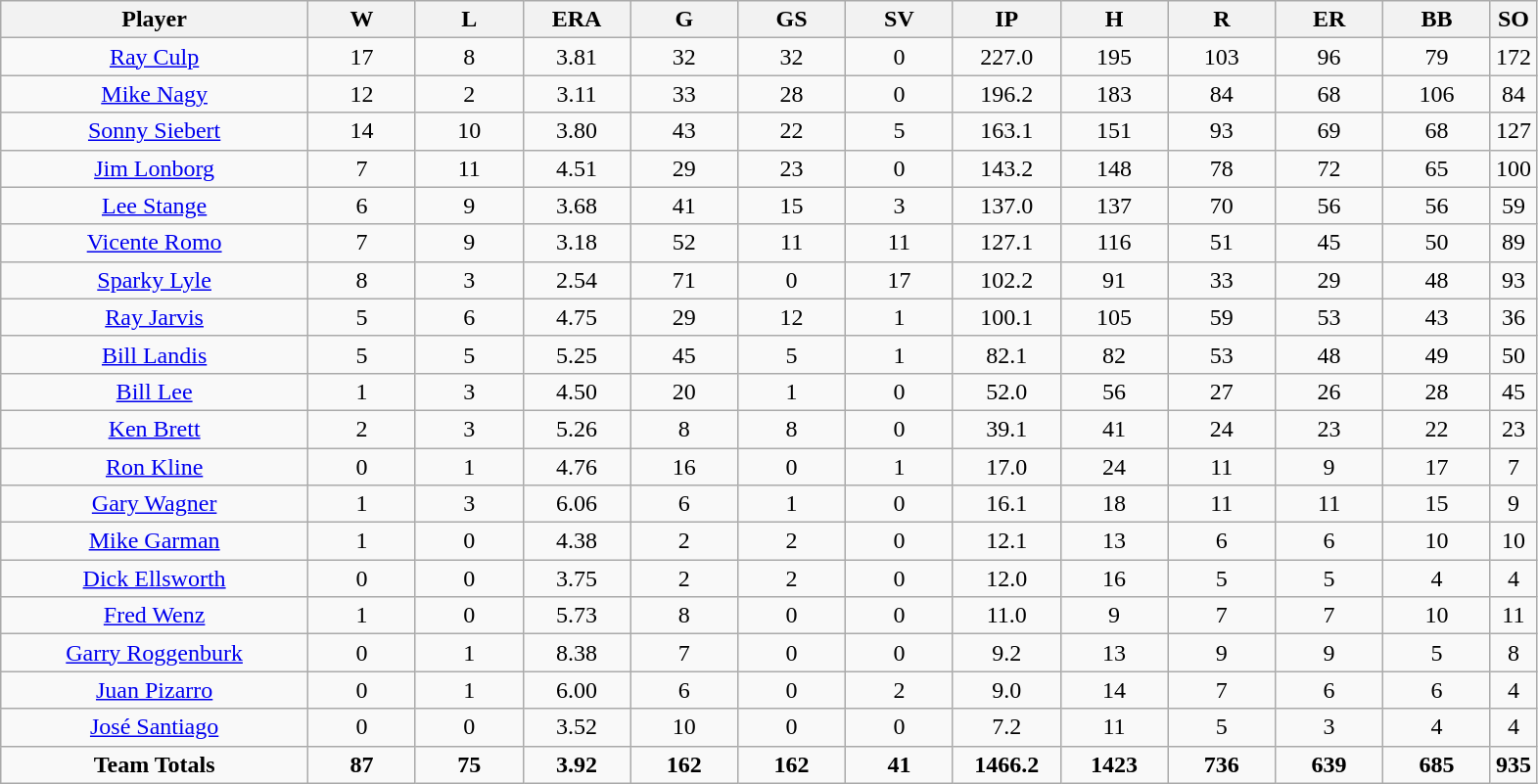<table class=wikitable style="text-align:center">
<tr>
<th bgcolor=#DDDDFF; width="20%">Player</th>
<th bgcolor=#DDDDFF; width="7%">W</th>
<th bgcolor=#DDDDFF; width="7%">L</th>
<th bgcolor=#DDDDFF; width="7%">ERA</th>
<th bgcolor=#DDDDFF; width="7%">G</th>
<th bgcolor=#DDDDFF; width="7%">GS</th>
<th bgcolor=#DDDDFF; width="7%">SV</th>
<th bgcolor=#DDDDFF; width="7%">IP</th>
<th bgcolor=#DDDDFF; width="7%">H</th>
<th bgcolor=#DDDDFF; width="7%">R</th>
<th bgcolor=#DDDDFF; width="7%">ER</th>
<th bgcolor=#DDDDFF; width="7%">BB</th>
<th bgcolor=#DDDDFF; width="7%">SO</th>
</tr>
<tr>
<td><a href='#'>Ray Culp</a></td>
<td>17</td>
<td>8</td>
<td>3.81</td>
<td>32</td>
<td>32</td>
<td>0</td>
<td>227.0</td>
<td>195</td>
<td>103</td>
<td>96</td>
<td>79</td>
<td>172</td>
</tr>
<tr>
<td><a href='#'>Mike Nagy</a></td>
<td>12</td>
<td>2</td>
<td>3.11</td>
<td>33</td>
<td>28</td>
<td>0</td>
<td>196.2</td>
<td>183</td>
<td>84</td>
<td>68</td>
<td>106</td>
<td>84</td>
</tr>
<tr>
<td><a href='#'>Sonny Siebert</a></td>
<td>14</td>
<td>10</td>
<td>3.80</td>
<td>43</td>
<td>22</td>
<td>5</td>
<td>163.1</td>
<td>151</td>
<td>93</td>
<td>69</td>
<td>68</td>
<td>127</td>
</tr>
<tr>
<td><a href='#'>Jim Lonborg</a></td>
<td>7</td>
<td>11</td>
<td>4.51</td>
<td>29</td>
<td>23</td>
<td>0</td>
<td>143.2</td>
<td>148</td>
<td>78</td>
<td>72</td>
<td>65</td>
<td>100</td>
</tr>
<tr>
<td><a href='#'>Lee Stange</a></td>
<td>6</td>
<td>9</td>
<td>3.68</td>
<td>41</td>
<td>15</td>
<td>3</td>
<td>137.0</td>
<td>137</td>
<td>70</td>
<td>56</td>
<td>56</td>
<td>59</td>
</tr>
<tr>
<td><a href='#'>Vicente Romo</a></td>
<td>7</td>
<td>9</td>
<td>3.18</td>
<td>52</td>
<td>11</td>
<td>11</td>
<td>127.1</td>
<td>116</td>
<td>51</td>
<td>45</td>
<td>50</td>
<td>89</td>
</tr>
<tr>
<td><a href='#'>Sparky Lyle</a></td>
<td>8</td>
<td>3</td>
<td>2.54</td>
<td>71</td>
<td>0</td>
<td>17</td>
<td>102.2</td>
<td>91</td>
<td>33</td>
<td>29</td>
<td>48</td>
<td>93</td>
</tr>
<tr>
<td><a href='#'>Ray Jarvis</a></td>
<td>5</td>
<td>6</td>
<td>4.75</td>
<td>29</td>
<td>12</td>
<td>1</td>
<td>100.1</td>
<td>105</td>
<td>59</td>
<td>53</td>
<td>43</td>
<td>36</td>
</tr>
<tr>
<td><a href='#'>Bill Landis</a></td>
<td>5</td>
<td>5</td>
<td>5.25</td>
<td>45</td>
<td>5</td>
<td>1</td>
<td>82.1</td>
<td>82</td>
<td>53</td>
<td>48</td>
<td>49</td>
<td>50</td>
</tr>
<tr>
<td><a href='#'>Bill Lee</a></td>
<td>1</td>
<td>3</td>
<td>4.50</td>
<td>20</td>
<td>1</td>
<td>0</td>
<td>52.0</td>
<td>56</td>
<td>27</td>
<td>26</td>
<td>28</td>
<td>45</td>
</tr>
<tr>
<td><a href='#'>Ken Brett</a></td>
<td>2</td>
<td>3</td>
<td>5.26</td>
<td>8</td>
<td>8</td>
<td>0</td>
<td>39.1</td>
<td>41</td>
<td>24</td>
<td>23</td>
<td>22</td>
<td>23</td>
</tr>
<tr>
<td><a href='#'>Ron Kline</a></td>
<td>0</td>
<td>1</td>
<td>4.76</td>
<td>16</td>
<td>0</td>
<td>1</td>
<td>17.0</td>
<td>24</td>
<td>11</td>
<td>9</td>
<td>17</td>
<td>7</td>
</tr>
<tr>
<td><a href='#'>Gary Wagner</a></td>
<td>1</td>
<td>3</td>
<td>6.06</td>
<td>6</td>
<td>1</td>
<td>0</td>
<td>16.1</td>
<td>18</td>
<td>11</td>
<td>11</td>
<td>15</td>
<td>9</td>
</tr>
<tr>
<td><a href='#'>Mike Garman</a></td>
<td>1</td>
<td>0</td>
<td>4.38</td>
<td>2</td>
<td>2</td>
<td>0</td>
<td>12.1</td>
<td>13</td>
<td>6</td>
<td>6</td>
<td>10</td>
<td>10</td>
</tr>
<tr>
<td><a href='#'>Dick Ellsworth</a></td>
<td>0</td>
<td>0</td>
<td>3.75</td>
<td>2</td>
<td>2</td>
<td>0</td>
<td>12.0</td>
<td>16</td>
<td>5</td>
<td>5</td>
<td>4</td>
<td>4</td>
</tr>
<tr>
<td><a href='#'>Fred Wenz</a></td>
<td>1</td>
<td>0</td>
<td>5.73</td>
<td>8</td>
<td>0</td>
<td>0</td>
<td>11.0</td>
<td>9</td>
<td>7</td>
<td>7</td>
<td>10</td>
<td>11</td>
</tr>
<tr>
<td><a href='#'>Garry Roggenburk</a></td>
<td>0</td>
<td>1</td>
<td>8.38</td>
<td>7</td>
<td>0</td>
<td>0</td>
<td>9.2</td>
<td>13</td>
<td>9</td>
<td>9</td>
<td>5</td>
<td>8</td>
</tr>
<tr>
<td><a href='#'>Juan Pizarro</a></td>
<td>0</td>
<td>1</td>
<td>6.00</td>
<td>6</td>
<td>0</td>
<td>2</td>
<td>9.0</td>
<td>14</td>
<td>7</td>
<td>6</td>
<td>6</td>
<td>4</td>
</tr>
<tr>
<td><a href='#'>José Santiago</a></td>
<td>0</td>
<td>0</td>
<td>3.52</td>
<td>10</td>
<td>0</td>
<td>0</td>
<td>7.2</td>
<td>11</td>
<td>5</td>
<td>3</td>
<td>4</td>
<td>4</td>
</tr>
<tr>
<td><strong>Team Totals</strong></td>
<td><strong>87</strong></td>
<td><strong>75</strong></td>
<td><strong>3.92</strong></td>
<td><strong>162</strong></td>
<td><strong>162</strong></td>
<td><strong>41</strong></td>
<td><strong>1466.2</strong></td>
<td><strong>1423</strong></td>
<td><strong>736</strong></td>
<td><strong>639</strong></td>
<td><strong>685</strong></td>
<td><strong>935</strong></td>
</tr>
</table>
